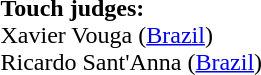<table style="width:100%">
<tr>
<td><br><br><strong>Touch judges:</strong>
<br>Xavier Vouga (<a href='#'>Brazil</a>)
<br>Ricardo Sant'Anna (<a href='#'>Brazil</a>)</td>
</tr>
</table>
